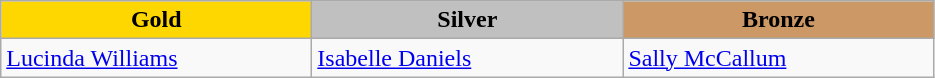<table class="wikitable" style="text-align:left">
<tr align="center">
<td width=200 bgcolor=gold><strong>Gold</strong></td>
<td width=200 bgcolor=silver><strong>Silver</strong></td>
<td width=200 bgcolor=CC9966><strong>Bronze</strong></td>
</tr>
<tr>
<td><a href='#'>Lucinda Williams</a><br><em></em></td>
<td><a href='#'>Isabelle Daniels</a><br><em></em></td>
<td><a href='#'>Sally McCallum</a><br><em></em></td>
</tr>
</table>
